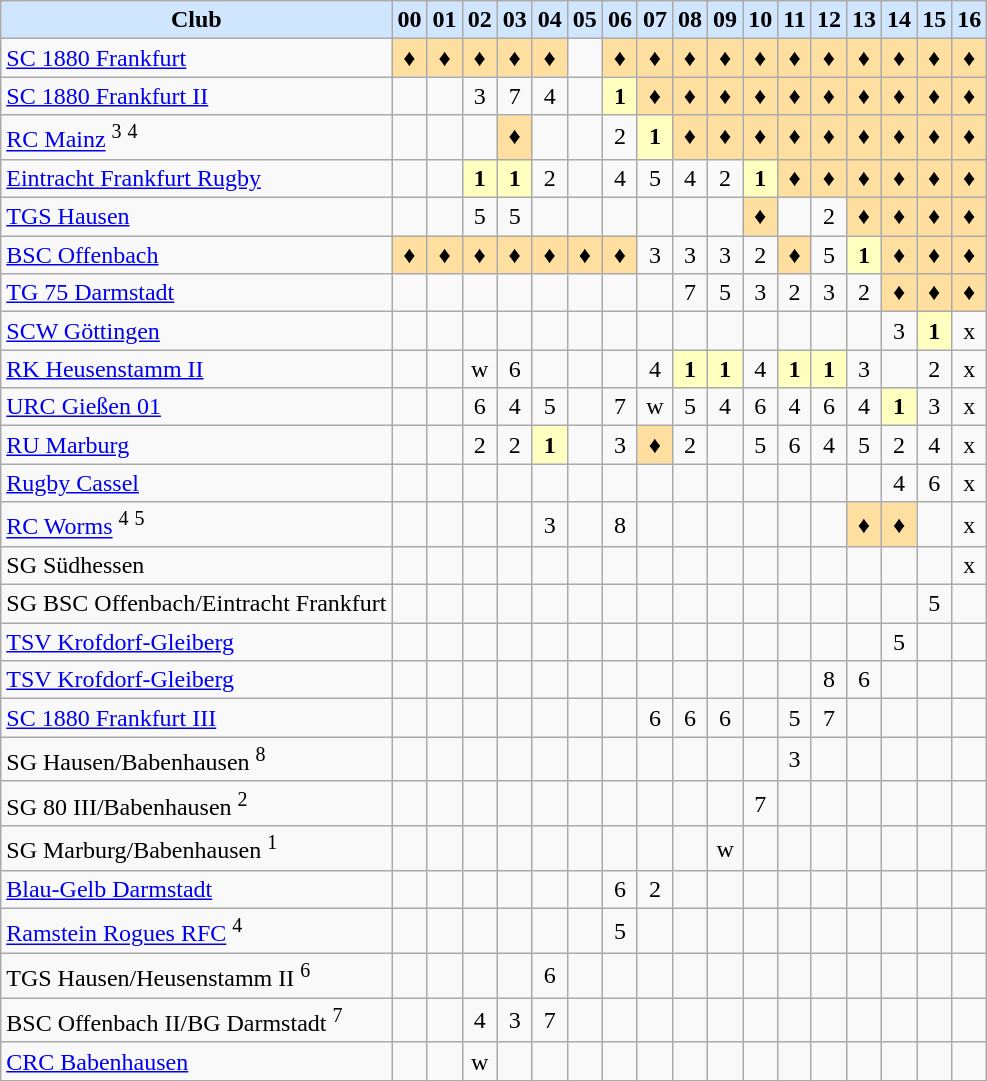<table class="wikitable">
<tr align="center" bgcolor="#D0E6FF">
<td><strong>Club</strong></td>
<td><strong>00</strong></td>
<td><strong>01</strong></td>
<td><strong>02</strong></td>
<td><strong>03</strong></td>
<td><strong>04</strong></td>
<td><strong>05</strong></td>
<td><strong>06</strong></td>
<td><strong>07</strong></td>
<td><strong>08</strong></td>
<td><strong>09</strong></td>
<td><strong>10</strong></td>
<td><strong>11</strong></td>
<td><strong>12</strong></td>
<td><strong>13</strong></td>
<td><strong>14</strong></td>
<td><strong>15</strong></td>
<td><strong>16</strong></td>
</tr>
<tr align="center">
<td align="left"><a href='#'>SC 1880 Frankfurt</a></td>
<td bgcolor="#ffdf9f"><strong>♦</strong></td>
<td bgcolor="#ffdf9f"><strong>♦</strong></td>
<td bgcolor="#ffdf9f"><strong>♦</strong></td>
<td bgcolor="#ffdf9f"><strong>♦</strong></td>
<td bgcolor="#ffdf9f"><strong>♦</strong></td>
<td></td>
<td bgcolor="#ffdf9f"><strong>♦</strong></td>
<td bgcolor="#ffdf9f"><strong>♦</strong></td>
<td bgcolor="#ffdf9f"><strong>♦</strong></td>
<td bgcolor="#ffdf9f"><strong>♦</strong></td>
<td bgcolor="#ffdf9f"><strong>♦</strong></td>
<td bgcolor="#ffdf9f"><strong>♦</strong></td>
<td bgcolor="#ffdf9f"><strong>♦</strong></td>
<td bgcolor="#ffdf9f"><strong>♦</strong></td>
<td bgcolor="#ffdf9f"><strong>♦</strong></td>
<td bgcolor="#ffdf9f"><strong>♦</strong></td>
<td bgcolor="#ffdf9f"><strong>♦</strong></td>
</tr>
<tr align="center">
<td align="left"><a href='#'>SC 1880 Frankfurt II</a></td>
<td></td>
<td></td>
<td>3</td>
<td>7</td>
<td>4</td>
<td></td>
<td bgcolor="#ffffbf"><strong>1</strong></td>
<td bgcolor="#ffdf9f"><strong>♦</strong></td>
<td bgcolor="#ffdf9f"><strong>♦</strong></td>
<td bgcolor="#ffdf9f"><strong>♦</strong></td>
<td bgcolor="#ffdf9f"><strong>♦</strong></td>
<td bgcolor="#ffdf9f"><strong>♦</strong></td>
<td bgcolor="#ffdf9f"><strong>♦</strong></td>
<td bgcolor="#ffdf9f"><strong>♦</strong></td>
<td bgcolor="#ffdf9f"><strong>♦</strong></td>
<td bgcolor="#ffdf9f"><strong>♦</strong></td>
<td bgcolor="#ffdf9f"><strong>♦</strong></td>
</tr>
<tr align="center">
<td align="left"><a href='#'>RC Mainz</a> <sup>3</sup> <sup>4</sup></td>
<td></td>
<td></td>
<td></td>
<td bgcolor="#ffdf9f"><strong>♦</strong></td>
<td></td>
<td></td>
<td>2</td>
<td bgcolor="#ffffbf"><strong>1</strong></td>
<td bgcolor="#ffdf9f"><strong>♦</strong></td>
<td bgcolor="#ffdf9f"><strong>♦</strong></td>
<td bgcolor="#ffdf9f"><strong>♦</strong></td>
<td bgcolor="#ffdf9f"><strong>♦</strong></td>
<td bgcolor="#ffdf9f"><strong>♦</strong></td>
<td bgcolor="#ffdf9f"><strong>♦</strong></td>
<td bgcolor="#ffdf9f"><strong>♦</strong></td>
<td bgcolor="#ffdf9f"><strong>♦</strong></td>
<td bgcolor="#ffdf9f"><strong>♦</strong></td>
</tr>
<tr align="center">
<td align="left"><a href='#'>Eintracht Frankfurt Rugby</a></td>
<td></td>
<td></td>
<td bgcolor="#ffffbf"><strong>1</strong></td>
<td bgcolor="#ffffbf"><strong>1</strong></td>
<td>2</td>
<td></td>
<td>4</td>
<td>5</td>
<td>4</td>
<td>2</td>
<td bgcolor="#ffffbf"><strong>1</strong></td>
<td bgcolor="#ffdf9f"><strong>♦</strong></td>
<td bgcolor="#ffdf9f"><strong>♦</strong></td>
<td bgcolor="#ffdf9f"><strong>♦</strong></td>
<td bgcolor="#ffdf9f"><strong>♦</strong></td>
<td bgcolor="#ffdf9f"><strong>♦</strong></td>
<td bgcolor="#ffdf9f"><strong>♦</strong></td>
</tr>
<tr align="center">
<td align="left"><a href='#'>TGS Hausen</a></td>
<td></td>
<td></td>
<td>5</td>
<td>5</td>
<td></td>
<td></td>
<td></td>
<td></td>
<td></td>
<td></td>
<td bgcolor="#ffdf9f"><strong>♦</strong></td>
<td></td>
<td>2</td>
<td bgcolor="#ffdf9f"><strong>♦</strong></td>
<td bgcolor="#ffdf9f"><strong>♦</strong></td>
<td bgcolor="#ffdf9f"><strong>♦</strong></td>
<td bgcolor="#ffdf9f"><strong>♦</strong></td>
</tr>
<tr align="center">
<td align="left"><a href='#'>BSC Offenbach</a></td>
<td bgcolor="#ffdf9f"><strong>♦</strong></td>
<td bgcolor="#ffdf9f"><strong>♦</strong></td>
<td bgcolor="#ffdf9f"><strong>♦</strong></td>
<td bgcolor="#ffdf9f"><strong>♦</strong></td>
<td bgcolor="#ffdf9f"><strong>♦</strong></td>
<td bgcolor="#ffdf9f"><strong>♦</strong></td>
<td bgcolor="#ffdf9f"><strong>♦</strong></td>
<td>3</td>
<td>3</td>
<td>3</td>
<td>2</td>
<td bgcolor="#ffdf9f"><strong>♦</strong></td>
<td>5</td>
<td bgcolor="#ffffbf"><strong>1</strong></td>
<td bgcolor="#ffdf9f"><strong>♦</strong></td>
<td bgcolor="#ffdf9f"><strong>♦</strong></td>
<td bgcolor="#ffdf9f"><strong>♦</strong></td>
</tr>
<tr align="center">
<td align="left"><a href='#'>TG 75 Darmstadt</a></td>
<td></td>
<td></td>
<td></td>
<td></td>
<td></td>
<td></td>
<td></td>
<td></td>
<td>7</td>
<td>5</td>
<td>3</td>
<td>2</td>
<td>3</td>
<td>2</td>
<td bgcolor="#ffdf9f"><strong>♦</strong></td>
<td bgcolor="#ffdf9f"><strong>♦</strong></td>
<td bgcolor="#ffdf9f"><strong>♦</strong></td>
</tr>
<tr align="center">
<td align="left"><a href='#'>SCW Göttingen</a></td>
<td></td>
<td></td>
<td></td>
<td></td>
<td></td>
<td></td>
<td></td>
<td></td>
<td></td>
<td></td>
<td></td>
<td></td>
<td></td>
<td></td>
<td>3</td>
<td bgcolor="#ffffbf"><strong>1</strong></td>
<td>x</td>
</tr>
<tr align="center">
<td align="left"><a href='#'>RK Heusenstamm II</a></td>
<td></td>
<td></td>
<td>w</td>
<td>6</td>
<td></td>
<td></td>
<td></td>
<td>4</td>
<td bgcolor="#ffffbf"><strong>1</strong></td>
<td bgcolor="#ffffbf"><strong>1</strong></td>
<td>4</td>
<td bgcolor="#ffffbf"><strong>1</strong></td>
<td bgcolor="#ffffbf"><strong>1</strong></td>
<td>3</td>
<td></td>
<td>2</td>
<td>x</td>
</tr>
<tr align="center">
<td align="left"><a href='#'>URC Gießen 01</a></td>
<td></td>
<td></td>
<td>6</td>
<td>4</td>
<td>5</td>
<td></td>
<td>7</td>
<td>w</td>
<td>5</td>
<td>4</td>
<td>6</td>
<td>4</td>
<td>6</td>
<td>4</td>
<td bgcolor="#ffffbf"><strong>1</strong></td>
<td>3</td>
<td>x</td>
</tr>
<tr align="center">
<td align="left"><a href='#'>RU Marburg</a></td>
<td></td>
<td></td>
<td>2</td>
<td>2</td>
<td bgcolor="#ffffbf"><strong>1</strong></td>
<td></td>
<td>3</td>
<td bgcolor="#ffdf9f"><strong>♦</strong></td>
<td>2</td>
<td></td>
<td>5</td>
<td>6</td>
<td>4</td>
<td>5</td>
<td>2</td>
<td>4</td>
<td>x</td>
</tr>
<tr align="center">
<td align="left"><a href='#'>Rugby Cassel</a></td>
<td></td>
<td></td>
<td></td>
<td></td>
<td></td>
<td></td>
<td></td>
<td></td>
<td></td>
<td></td>
<td></td>
<td></td>
<td></td>
<td></td>
<td>4</td>
<td>6</td>
<td>x</td>
</tr>
<tr align="center">
<td align="left"><a href='#'>RC Worms</a> <sup>4</sup> <sup>5</sup></td>
<td></td>
<td></td>
<td></td>
<td></td>
<td>3</td>
<td></td>
<td>8</td>
<td></td>
<td></td>
<td></td>
<td></td>
<td></td>
<td></td>
<td bgcolor="#ffdf9f"><strong>♦</strong></td>
<td bgcolor="#ffdf9f"><strong>♦</strong></td>
<td></td>
<td>x</td>
</tr>
<tr align="center">
<td align="left">SG Südhessen</td>
<td></td>
<td></td>
<td></td>
<td></td>
<td></td>
<td></td>
<td></td>
<td></td>
<td></td>
<td></td>
<td></td>
<td></td>
<td></td>
<td></td>
<td></td>
<td></td>
<td>x</td>
</tr>
<tr align="center">
<td align="left">SG BSC Offenbach/Eintracht Frankfurt</td>
<td></td>
<td></td>
<td></td>
<td></td>
<td></td>
<td></td>
<td></td>
<td></td>
<td></td>
<td></td>
<td></td>
<td></td>
<td></td>
<td></td>
<td></td>
<td>5</td>
<td></td>
</tr>
<tr align="center">
<td align="left"><a href='#'>TSV Krofdorf-Gleiberg</a></td>
<td></td>
<td></td>
<td></td>
<td></td>
<td></td>
<td></td>
<td></td>
<td></td>
<td></td>
<td></td>
<td></td>
<td></td>
<td></td>
<td></td>
<td>5</td>
<td></td>
<td></td>
</tr>
<tr align="center">
<td align="left"><a href='#'>TSV Krofdorf-Gleiberg</a></td>
<td></td>
<td></td>
<td></td>
<td></td>
<td></td>
<td></td>
<td></td>
<td></td>
<td></td>
<td></td>
<td></td>
<td></td>
<td>8</td>
<td>6</td>
<td></td>
<td></td>
<td></td>
</tr>
<tr align="center">
<td align="left"><a href='#'>SC 1880 Frankfurt III</a></td>
<td></td>
<td></td>
<td></td>
<td></td>
<td></td>
<td></td>
<td></td>
<td>6</td>
<td>6</td>
<td>6</td>
<td></td>
<td>5</td>
<td>7</td>
<td></td>
<td></td>
<td></td>
<td></td>
</tr>
<tr align="center">
<td align="left">SG Hausen/Babenhausen <sup>8</sup></td>
<td></td>
<td></td>
<td></td>
<td></td>
<td></td>
<td></td>
<td></td>
<td></td>
<td></td>
<td></td>
<td></td>
<td>3</td>
<td></td>
<td></td>
<td></td>
<td></td>
<td></td>
</tr>
<tr align="center">
<td align="left">SG 80 III/Babenhausen <sup>2</sup></td>
<td></td>
<td></td>
<td></td>
<td></td>
<td></td>
<td></td>
<td></td>
<td></td>
<td></td>
<td></td>
<td>7</td>
<td></td>
<td></td>
<td></td>
<td></td>
<td></td>
<td></td>
</tr>
<tr align="center">
<td align="left">SG Marburg/Babenhausen <sup>1</sup></td>
<td></td>
<td></td>
<td></td>
<td></td>
<td></td>
<td></td>
<td></td>
<td></td>
<td></td>
<td>w</td>
<td></td>
<td></td>
<td></td>
<td></td>
<td></td>
<td></td>
<td></td>
</tr>
<tr align="center">
<td align="left"><a href='#'>Blau-Gelb Darmstadt</a></td>
<td></td>
<td></td>
<td></td>
<td></td>
<td></td>
<td></td>
<td>6</td>
<td>2</td>
<td></td>
<td></td>
<td></td>
<td></td>
<td></td>
<td></td>
<td></td>
<td></td>
<td></td>
</tr>
<tr align="center">
<td align="left"><a href='#'>Ramstein Rogues RFC</a> <sup>4</sup></td>
<td></td>
<td></td>
<td></td>
<td></td>
<td></td>
<td></td>
<td>5</td>
<td></td>
<td></td>
<td></td>
<td></td>
<td></td>
<td></td>
<td></td>
<td></td>
<td></td>
<td></td>
</tr>
<tr align="center">
<td align="left">TGS Hausen/Heusenstamm II <sup>6</sup></td>
<td></td>
<td></td>
<td></td>
<td></td>
<td>6</td>
<td></td>
<td></td>
<td></td>
<td></td>
<td></td>
<td></td>
<td></td>
<td></td>
<td></td>
<td></td>
<td></td>
<td></td>
</tr>
<tr align="center">
<td align="left">BSC Offenbach II/BG Darmstadt <sup>7</sup></td>
<td></td>
<td></td>
<td>4</td>
<td>3</td>
<td>7</td>
<td></td>
<td></td>
<td></td>
<td></td>
<td></td>
<td></td>
<td></td>
<td></td>
<td></td>
<td></td>
<td></td>
<td></td>
</tr>
<tr align="center">
<td align="left"><a href='#'>CRC Babenhausen</a></td>
<td></td>
<td></td>
<td>w</td>
<td></td>
<td></td>
<td></td>
<td></td>
<td></td>
<td></td>
<td></td>
<td></td>
<td></td>
<td></td>
<td></td>
<td></td>
<td></td>
<td></td>
</tr>
</table>
